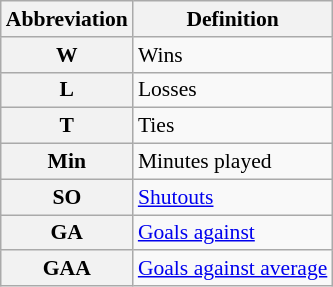<table class="wikitable" style="font-size:90%;">
<tr>
<th scope="col">Abbreviation</th>
<th scope="col">Definition</th>
</tr>
<tr>
<th scope="row">W</th>
<td>Wins</td>
</tr>
<tr>
<th scope="row">L</th>
<td>Losses</td>
</tr>
<tr>
<th scope="row">T</th>
<td>Ties</td>
</tr>
<tr>
<th scope="row">Min</th>
<td>Minutes played</td>
</tr>
<tr>
<th scope="row">SO</th>
<td><a href='#'>Shutouts</a></td>
</tr>
<tr>
<th scope="row">GA</th>
<td><a href='#'>Goals against</a></td>
</tr>
<tr>
<th scope="row">GAA</th>
<td><a href='#'>Goals against average</a></td>
</tr>
</table>
